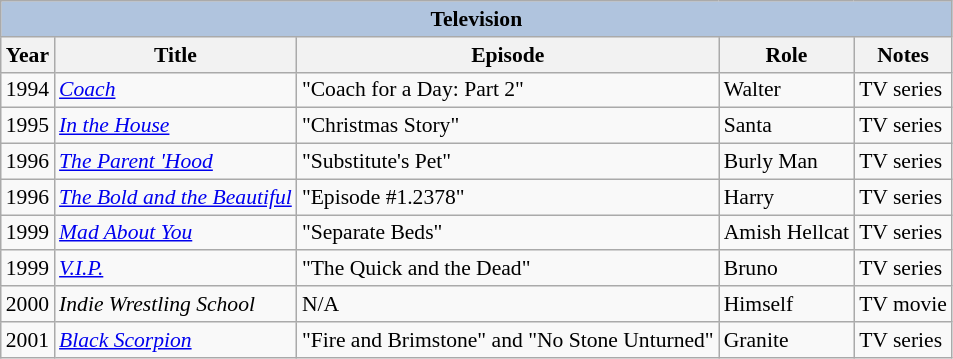<table class="wikitable" style="font-size: 90%;">
<tr>
<th colspan="5" style="background: LightSteelBlue;">Television</th>
</tr>
<tr>
<th>Year</th>
<th>Title</th>
<th>Episode</th>
<th>Role</th>
<th>Notes</th>
</tr>
<tr>
<td>1994</td>
<td><em><a href='#'>Coach</a></em></td>
<td>"Coach for a Day: Part 2"</td>
<td>Walter</td>
<td>TV series</td>
</tr>
<tr>
<td>1995</td>
<td><em><a href='#'>In the House</a></em></td>
<td>"Christmas Story"</td>
<td>Santa</td>
<td>TV series</td>
</tr>
<tr>
<td>1996</td>
<td><em><a href='#'>The Parent 'Hood</a></em></td>
<td>"Substitute's Pet"</td>
<td>Burly Man</td>
<td>TV series</td>
</tr>
<tr>
<td>1996</td>
<td><em><a href='#'>The Bold and the Beautiful</a></em></td>
<td>"Episode #1.2378"</td>
<td>Harry</td>
<td>TV series</td>
</tr>
<tr>
<td>1999</td>
<td><em><a href='#'>Mad About You</a></em></td>
<td>"Separate Beds"</td>
<td>Amish Hellcat</td>
<td>TV series</td>
</tr>
<tr>
<td>1999</td>
<td><em><a href='#'>V.I.P.</a></em></td>
<td>"The Quick and the Dead"</td>
<td>Bruno</td>
<td>TV series</td>
</tr>
<tr>
<td>2000</td>
<td><em>Indie Wrestling School</em></td>
<td>N/A</td>
<td>Himself</td>
<td>TV movie</td>
</tr>
<tr>
<td>2001</td>
<td><em><a href='#'>Black Scorpion</a></em></td>
<td>"Fire and Brimstone" and "No Stone Unturned"</td>
<td>Granite</td>
<td>TV series</td>
</tr>
</table>
